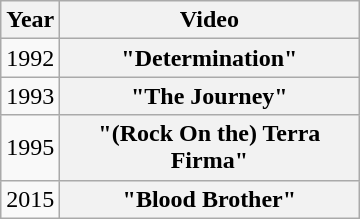<table class="wikitable plainrowheaders">
<tr>
<th>Year</th>
<th style="width:12em;">Video</th>
</tr>
<tr>
<td>1992</td>
<th scope="row">"Determination"</th>
</tr>
<tr>
<td>1993</td>
<th scope="row">"The Journey"</th>
</tr>
<tr>
<td>1995</td>
<th scope="row">"(Rock On the) Terra Firma"</th>
</tr>
<tr>
<td>2015</td>
<th scope="row">"Blood Brother"</th>
</tr>
</table>
